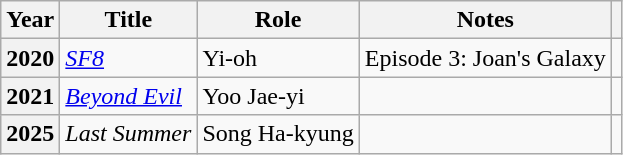<table class="wikitable plainrowheaders sortable">
<tr>
<th scope="col">Year</th>
<th scope="col">Title</th>
<th scope="col">Role</th>
<th scope="col">Notes</th>
<th scope="col" class="unsortable"></th>
</tr>
<tr>
<th scope="row">2020</th>
<td><em><a href='#'>SF8</a></em></td>
<td>Yi-oh</td>
<td>Episode 3: Joan's Galaxy</td>
<td style="text-align:center"></td>
</tr>
<tr>
<th scope="row">2021</th>
<td><em><a href='#'>Beyond Evil</a></em></td>
<td>Yoo Jae-yi</td>
<td></td>
<td style="text-align:center"></td>
</tr>
<tr>
<th scope="row">2025</th>
<td><em>Last Summer</em></td>
<td>Song Ha-kyung</td>
<td></td>
<td style="text-align:center"></td>
</tr>
</table>
